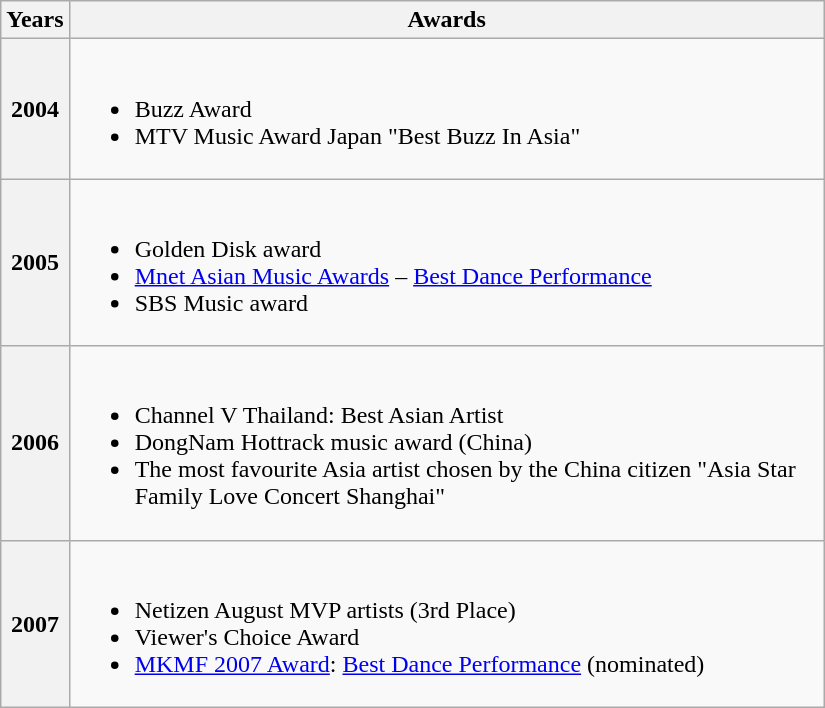<table class="wikitable" width="550px">
<tr>
<th align="left">Years</th>
<th align="left">Awards</th>
</tr>
<tr>
<th align="center">2004</th>
<td align="left"><br><ul><li>Buzz Award</li><li>MTV Music Award Japan "Best Buzz In Asia"</li></ul></td>
</tr>
<tr>
<th align="center">2005</th>
<td align="left"><br><ul><li>Golden Disk award</li><li><a href='#'>Mnet Asian Music Awards</a> – <a href='#'>Best Dance Performance</a></li><li>SBS Music award</li></ul></td>
</tr>
<tr>
<th align="center">2006</th>
<td align="left"><br><ul><li>Channel V Thailand: Best Asian Artist</li><li>DongNam Hottrack music award (China)</li><li>The most favourite Asia artist chosen by the China citizen "Asia Star Family Love Concert Shanghai"</li></ul></td>
</tr>
<tr>
<th align="center">2007</th>
<td align="left"><br><ul><li>Netizen August MVP artists (3rd Place)</li><li>Viewer's Choice Award</li><li><a href='#'>MKMF 2007 Award</a>: <a href='#'>Best Dance Performance</a> (nominated)</li></ul></td>
</tr>
</table>
